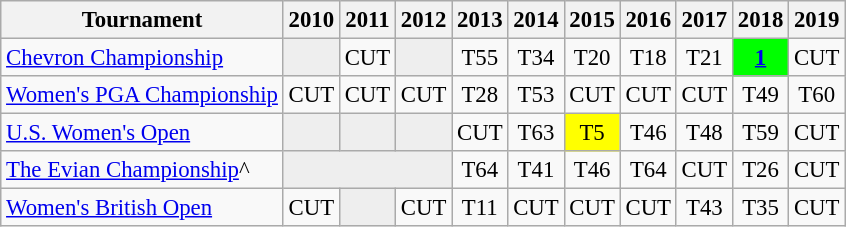<table class="wikitable" style="font-size:95%;text-align:center;">
<tr>
<th>Tournament</th>
<th>2010</th>
<th>2011</th>
<th>2012</th>
<th>2013</th>
<th>2014</th>
<th>2015</th>
<th>2016</th>
<th>2017</th>
<th>2018</th>
<th>2019</th>
</tr>
<tr>
<td align=left><a href='#'>Chevron Championship</a></td>
<td style="background:#eeeeee;"></td>
<td>CUT</td>
<td style="background:#eeeeee;"></td>
<td>T55</td>
<td>T34</td>
<td>T20</td>
<td>T18</td>
<td>T21</td>
<td style="background:lime;"><a href='#'><strong>1</strong></a></td>
<td>CUT</td>
</tr>
<tr>
<td align=left><a href='#'>Women's PGA Championship</a></td>
<td>CUT</td>
<td>CUT</td>
<td>CUT</td>
<td>T28</td>
<td>T53</td>
<td>CUT</td>
<td>CUT</td>
<td>CUT</td>
<td>T49</td>
<td>T60</td>
</tr>
<tr>
<td align=left><a href='#'>U.S. Women's Open</a></td>
<td style="background:#eeeeee;"></td>
<td style="background:#eeeeee;"></td>
<td style="background:#eeeeee;"></td>
<td>CUT</td>
<td>T63</td>
<td style="background:yellow;">T5</td>
<td>T46</td>
<td>T48</td>
<td>T59</td>
<td>CUT</td>
</tr>
<tr>
<td align=left><a href='#'>The Evian Championship</a>^</td>
<td style="background:#eeeeee;" colspan=3></td>
<td>T64</td>
<td>T41</td>
<td>T46</td>
<td>T64</td>
<td>CUT</td>
<td>T26</td>
<td>CUT</td>
</tr>
<tr>
<td align=left><a href='#'>Women's British Open</a></td>
<td>CUT</td>
<td style="background:#eeeeee;"></td>
<td>CUT</td>
<td>T11</td>
<td>CUT</td>
<td>CUT</td>
<td>CUT</td>
<td>T43</td>
<td>T35</td>
<td>CUT</td>
</tr>
</table>
